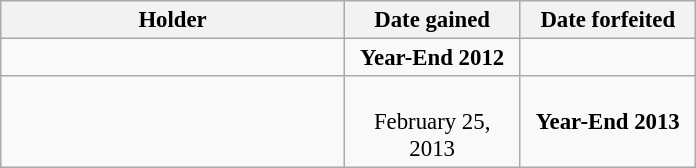<table class="wikitable" style="font-size:95%;text-align:center">
<tr>
<th width="222">Holder</th>
<th width="110">Date gained</th>
<th width="110">Date forfeited</th>
</tr>
<tr>
<td align="left"></td>
<td><strong>Year-End 2012</strong></td>
<td></td>
</tr>
<tr>
<td align="left"><br></td>
<td><br>February 25, 2013</td>
<td><strong>Year-End 2013</strong></td>
</tr>
</table>
